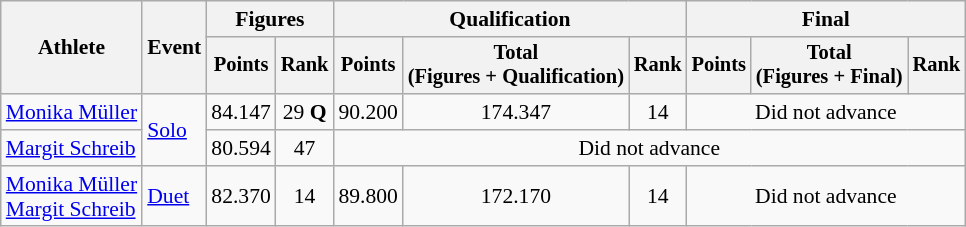<table class="wikitable" style="font-size:90%">
<tr>
<th rowspan="2">Athlete</th>
<th rowspan="2">Event</th>
<th colspan=2>Figures</th>
<th colspan=3>Qualification</th>
<th colspan=3>Final</th>
</tr>
<tr style="font-size:95%">
<th>Points</th>
<th>Rank</th>
<th>Points</th>
<th>Total<br>(Figures + Qualification)</th>
<th>Rank</th>
<th>Points</th>
<th>Total<br>(Figures + Final)</th>
<th>Rank</th>
</tr>
<tr align=center>
<td align=left><a href='#'>Monika Müller</a></td>
<td align=left rowspan=2><a href='#'>Solo</a></td>
<td>84.147</td>
<td>29 <strong>Q</strong></td>
<td>90.200</td>
<td>174.347</td>
<td>14</td>
<td colspan=3>Did not advance</td>
</tr>
<tr align=center>
<td align=left><a href='#'>Margit Schreib</a></td>
<td>80.594</td>
<td>47</td>
<td colspan=6>Did not advance</td>
</tr>
<tr align=center>
<td align=left><a href='#'>Monika Müller</a><br><a href='#'>Margit Schreib</a></td>
<td align=left><a href='#'>Duet</a></td>
<td>82.370</td>
<td>14</td>
<td>89.800</td>
<td>172.170</td>
<td>14</td>
<td colspan=3>Did not advance</td>
</tr>
</table>
